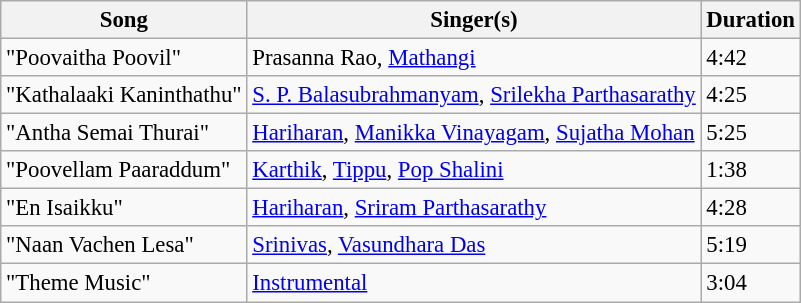<table class="wikitable" style="font-size:95%;">
<tr>
<th>Song</th>
<th>Singer(s)</th>
<th>Duration</th>
</tr>
<tr>
<td>"Poovaitha Poovil"</td>
<td>Prasanna Rao, <a href='#'>Mathangi</a></td>
<td>4:42</td>
</tr>
<tr>
<td>"Kathalaaki Kaninthathu"</td>
<td><a href='#'>S. P. Balasubrahmanyam</a>, <a href='#'>Srilekha Parthasarathy</a></td>
<td>4:25</td>
</tr>
<tr>
<td>"Antha Semai Thurai"</td>
<td><a href='#'>Hariharan</a>, <a href='#'>Manikka Vinayagam</a>, <a href='#'>Sujatha Mohan</a></td>
<td>5:25</td>
</tr>
<tr>
<td>"Poovellam Paaraddum"</td>
<td><a href='#'>Karthik</a>, <a href='#'>Tippu</a>, <a href='#'>Pop Shalini</a></td>
<td>1:38</td>
</tr>
<tr>
<td>"En Isaikku"</td>
<td><a href='#'>Hariharan</a>, <a href='#'>Sriram Parthasarathy</a></td>
<td>4:28</td>
</tr>
<tr>
<td>"Naan Vachen Lesa"</td>
<td><a href='#'>Srinivas</a>, <a href='#'>Vasundhara Das</a></td>
<td>5:19</td>
</tr>
<tr>
<td>"Theme Music"</td>
<td><a href='#'>Instrumental</a></td>
<td>3:04</td>
</tr>
</table>
